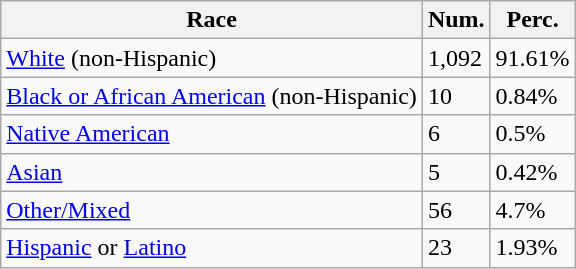<table class="wikitable">
<tr>
<th>Race</th>
<th>Num.</th>
<th>Perc.</th>
</tr>
<tr>
<td><a href='#'>White</a> (non-Hispanic)</td>
<td>1,092</td>
<td>91.61%</td>
</tr>
<tr>
<td><a href='#'>Black or African American</a> (non-Hispanic)</td>
<td>10</td>
<td>0.84%</td>
</tr>
<tr>
<td><a href='#'>Native American</a></td>
<td>6</td>
<td>0.5%</td>
</tr>
<tr>
<td><a href='#'>Asian</a></td>
<td>5</td>
<td>0.42%</td>
</tr>
<tr>
<td><a href='#'>Other/Mixed</a></td>
<td>56</td>
<td>4.7%</td>
</tr>
<tr>
<td><a href='#'>Hispanic</a> or <a href='#'>Latino</a></td>
<td>23</td>
<td>1.93%</td>
</tr>
</table>
